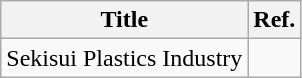<table class="wikitable">
<tr>
<th>Title</th>
<th>Ref.</th>
</tr>
<tr>
<td>Sekisui Plastics Industry</td>
<td></td>
</tr>
</table>
